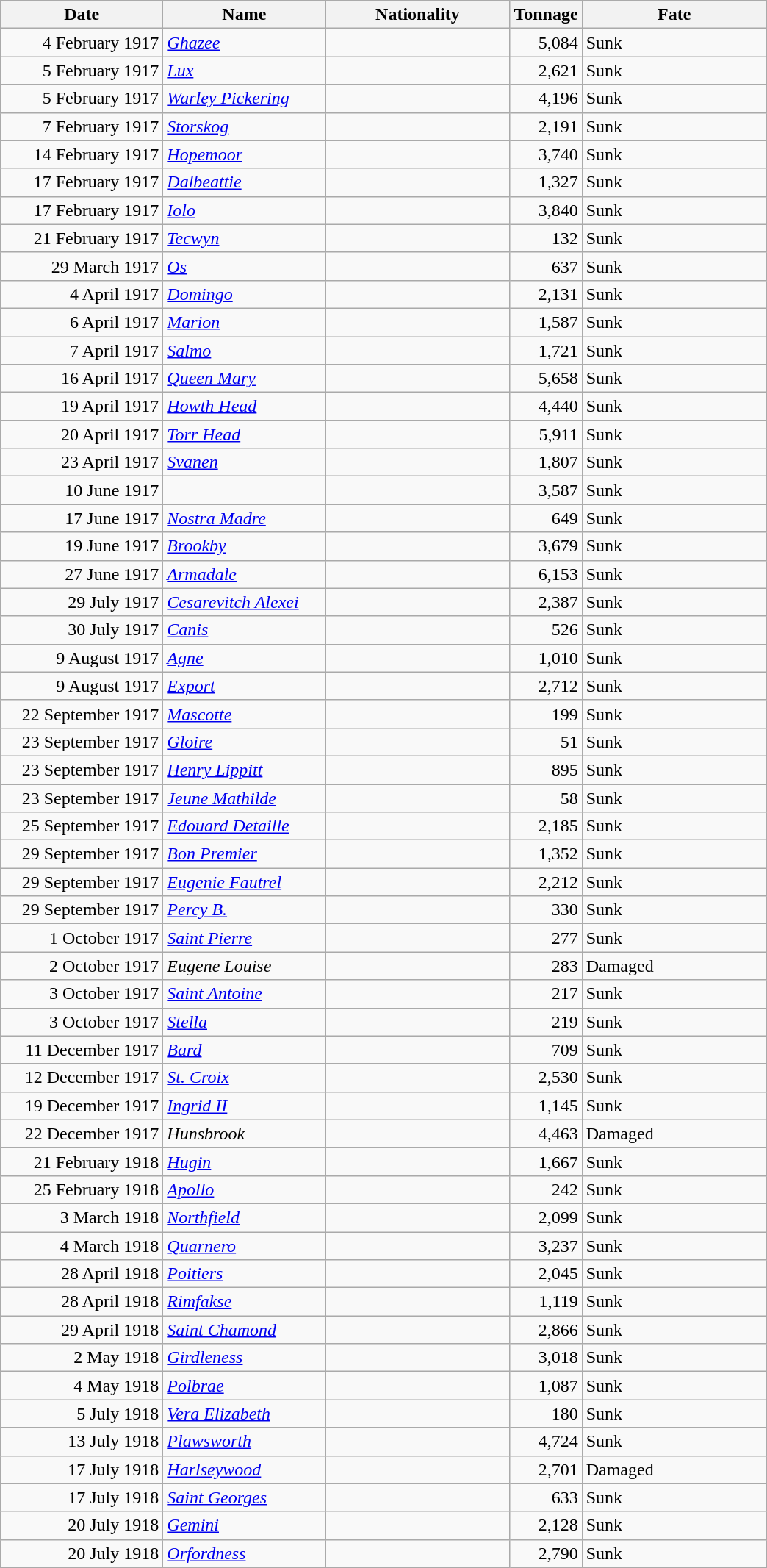<table class="wikitable sortable">
<tr>
<th width="140px">Date</th>
<th width="140px">Name</th>
<th width="160px">Nationality</th>
<th width="25px">Tonnage</th>
<th width="160px">Fate</th>
</tr>
<tr>
<td align="right">4 February 1917</td>
<td align="left"><a href='#'><em>Ghazee</em></a></td>
<td align="left"></td>
<td align="right">5,084</td>
<td align="left">Sunk</td>
</tr>
<tr>
<td align="right">5 February 1917</td>
<td align="left"><a href='#'><em>Lux</em></a></td>
<td align="left"></td>
<td align="right">2,621</td>
<td align="left">Sunk</td>
</tr>
<tr>
<td align="right">5 February 1917</td>
<td align="left"><a href='#'><em>Warley Pickering</em></a></td>
<td align="left"></td>
<td align="right">4,196</td>
<td align="left">Sunk</td>
</tr>
<tr>
<td align="right">7 February 1917</td>
<td align="left"><a href='#'><em>Storskog</em></a></td>
<td align="left"></td>
<td align="right">2,191</td>
<td align="left">Sunk</td>
</tr>
<tr>
<td align="right">14 February 1917</td>
<td align="left"><a href='#'><em>Hopemoor</em></a></td>
<td align="left"></td>
<td align="right">3,740</td>
<td align="left">Sunk</td>
</tr>
<tr>
<td align="right">17 February 1917</td>
<td align="left"><a href='#'><em>Dalbeattie</em></a></td>
<td align="left"></td>
<td align="right">1,327</td>
<td align="left">Sunk</td>
</tr>
<tr>
<td align="right">17 February 1917</td>
<td align="left"><a href='#'><em>Iolo</em></a></td>
<td align="left"></td>
<td align="right">3,840</td>
<td align="left">Sunk</td>
</tr>
<tr>
<td align="right">21 February 1917</td>
<td align="left"><a href='#'><em>Tecwyn</em></a></td>
<td align="left"></td>
<td align="right">132</td>
<td align="left">Sunk</td>
</tr>
<tr>
<td align="right">29 March 1917</td>
<td align="left"><a href='#'><em>Os</em></a></td>
<td align="left"></td>
<td align="right">637</td>
<td align="left">Sunk</td>
</tr>
<tr>
<td align="right">4 April 1917</td>
<td align="left"><a href='#'><em>Domingo</em></a></td>
<td align="left"></td>
<td align="right">2,131</td>
<td align="left">Sunk</td>
</tr>
<tr>
<td align="right">6 April 1917</td>
<td align="left"><a href='#'><em>Marion</em></a></td>
<td align="left"></td>
<td align="right">1,587</td>
<td align="left">Sunk</td>
</tr>
<tr>
<td align="right">7 April 1917</td>
<td align="left"><a href='#'><em>Salmo</em></a></td>
<td align="left"></td>
<td align="right">1,721</td>
<td align="left">Sunk</td>
</tr>
<tr>
<td align="right">16 April 1917</td>
<td align="left"><a href='#'><em>Queen Mary</em></a></td>
<td align="left"></td>
<td align="right">5,658</td>
<td align="left">Sunk</td>
</tr>
<tr>
<td align="right">19 April 1917</td>
<td align="left"><a href='#'><em>Howth Head</em></a></td>
<td align="left"></td>
<td align="right">4,440</td>
<td align="left">Sunk</td>
</tr>
<tr>
<td align="right">20 April 1917</td>
<td align="left"><a href='#'><em>Torr Head</em></a></td>
<td align="left"></td>
<td align="right">5,911</td>
<td align="left">Sunk</td>
</tr>
<tr>
<td align="right">23 April 1917</td>
<td align="left"><a href='#'><em>Svanen</em></a></td>
<td align="left"></td>
<td align="right">1,807</td>
<td align="left">Sunk</td>
</tr>
<tr>
<td align="right">10 June 1917</td>
<td align="left"></td>
<td align="left"></td>
<td align="right">3,587</td>
<td align="left">Sunk</td>
</tr>
<tr>
<td align="right">17 June 1917</td>
<td align="left"><a href='#'><em>Nostra Madre</em></a></td>
<td align="left"></td>
<td align="right">649</td>
<td align="left">Sunk</td>
</tr>
<tr>
<td align="right">19 June 1917</td>
<td align="left"><a href='#'><em>Brookby</em></a></td>
<td align="left"></td>
<td align="right">3,679</td>
<td align="left">Sunk</td>
</tr>
<tr>
<td align="right">27 June 1917</td>
<td align="left"><a href='#'><em>Armadale</em></a></td>
<td align="left"></td>
<td align="right">6,153</td>
<td align="left">Sunk</td>
</tr>
<tr>
<td align="right">29 July 1917</td>
<td align="left"><a href='#'><em>Cesarevitch Alexei</em></a></td>
<td align="left"></td>
<td align="right">2,387</td>
<td align="left">Sunk</td>
</tr>
<tr>
<td align="right">30 July 1917</td>
<td align="left"><a href='#'><em>Canis</em></a></td>
<td align="left"></td>
<td align="right">526</td>
<td align="left">Sunk</td>
</tr>
<tr>
<td align="right">9 August 1917</td>
<td align="left"><a href='#'><em>Agne</em></a></td>
<td align="left"></td>
<td align="right">1,010</td>
<td align="left">Sunk</td>
</tr>
<tr>
<td align="right">9 August 1917</td>
<td align="left"><a href='#'><em>Export</em></a></td>
<td align="left"></td>
<td align="right">2,712</td>
<td align="left">Sunk</td>
</tr>
<tr>
<td align="right">22 September 1917</td>
<td align="left"><a href='#'><em>Mascotte</em></a></td>
<td align="left"></td>
<td align="right">199</td>
<td align="left">Sunk</td>
</tr>
<tr>
<td align="right">23 September 1917</td>
<td align="left"><a href='#'><em>Gloire</em></a></td>
<td align="left"></td>
<td align="right">51</td>
<td align="left">Sunk</td>
</tr>
<tr>
<td align="right">23 September 1917</td>
<td align="left"><a href='#'><em>Henry Lippitt</em></a></td>
<td align="left"></td>
<td align="right">895</td>
<td align="left">Sunk</td>
</tr>
<tr>
<td align="right">23 September 1917</td>
<td align="left"><a href='#'><em>Jeune Mathilde</em></a></td>
<td align="left"></td>
<td align="right">58</td>
<td align="left">Sunk</td>
</tr>
<tr>
<td align="right">25 September 1917</td>
<td align="left"><a href='#'><em>Edouard Detaille</em></a></td>
<td align="left"></td>
<td align="right">2,185</td>
<td align="left">Sunk</td>
</tr>
<tr>
<td align="right">29 September 1917</td>
<td align="left"><a href='#'><em>Bon Premier</em></a></td>
<td align="left"></td>
<td align="right">1,352</td>
<td align="left">Sunk</td>
</tr>
<tr>
<td align="right">29 September 1917</td>
<td align="left"><a href='#'><em>Eugenie Fautrel</em></a></td>
<td align="left"></td>
<td align="right">2,212</td>
<td align="left">Sunk</td>
</tr>
<tr>
<td align="right">29 September 1917</td>
<td align="left"><a href='#'><em>Percy B.</em></a></td>
<td align="left"></td>
<td align="right">330</td>
<td align="left">Sunk</td>
</tr>
<tr>
<td align="right">1 October 1917</td>
<td align="left"><a href='#'><em>Saint Pierre</em></a></td>
<td align="left"></td>
<td align="right">277</td>
<td align="left">Sunk</td>
</tr>
<tr>
<td align="right">2 October 1917</td>
<td align="left"><em>Eugene Louise</em></td>
<td align="left"></td>
<td align="right">283</td>
<td align="left">Damaged</td>
</tr>
<tr>
<td align="right">3 October 1917</td>
<td align="left"><a href='#'><em>Saint Antoine</em></a></td>
<td align="left"></td>
<td align="right">217</td>
<td align="left">Sunk</td>
</tr>
<tr>
<td align="right">3 October 1917</td>
<td align="left"><a href='#'><em>Stella</em></a></td>
<td align="left"></td>
<td align="right">219</td>
<td align="left">Sunk</td>
</tr>
<tr>
<td align="right">11 December 1917</td>
<td align="left"><a href='#'><em>Bard</em></a></td>
<td align="left"></td>
<td align="right">709</td>
<td align="left">Sunk</td>
</tr>
<tr>
<td align="right">12 December 1917</td>
<td align="left"><a href='#'><em>St. Croix</em></a></td>
<td align="left"></td>
<td align="right">2,530</td>
<td align="left">Sunk</td>
</tr>
<tr>
<td align="right">19 December 1917</td>
<td align="left"><a href='#'><em>Ingrid II</em></a></td>
<td align="left"></td>
<td align="right">1,145</td>
<td align="left">Sunk</td>
</tr>
<tr>
<td align="right">22 December 1917</td>
<td align="left"><em>Hunsbrook</em></td>
<td align="left"></td>
<td align="right">4,463</td>
<td align="left">Damaged</td>
</tr>
<tr>
<td align="right">21 February 1918</td>
<td align="left"><a href='#'><em>Hugin</em></a></td>
<td align="left"></td>
<td align="right">1,667</td>
<td align="left">Sunk</td>
</tr>
<tr>
<td align="right">25 February 1918</td>
<td align="left"><a href='#'><em>Apollo</em></a></td>
<td align="left"></td>
<td align="right">242</td>
<td align="left">Sunk</td>
</tr>
<tr>
<td align="right">3 March 1918</td>
<td align="left"><a href='#'><em>Northfield</em></a></td>
<td align="left"></td>
<td align="right">2,099</td>
<td align="left">Sunk</td>
</tr>
<tr>
<td align="right">4 March 1918</td>
<td align="left"><a href='#'><em>Quarnero</em></a></td>
<td align="left"></td>
<td align="right">3,237</td>
<td align="left">Sunk</td>
</tr>
<tr>
<td align="right">28 April 1918</td>
<td align="left"><a href='#'><em>Poitiers</em></a></td>
<td align="left"></td>
<td align="right">2,045</td>
<td align="left">Sunk</td>
</tr>
<tr>
<td align="right">28 April 1918</td>
<td align="left"><a href='#'><em>Rimfakse</em></a></td>
<td align="left"></td>
<td align="right">1,119</td>
<td align="left">Sunk</td>
</tr>
<tr>
<td align="right">29 April 1918</td>
<td align="left"><a href='#'><em>Saint Chamond</em></a></td>
<td align="left"></td>
<td align="right">2,866</td>
<td align="left">Sunk</td>
</tr>
<tr>
<td align="right">2 May 1918</td>
<td align="left"><a href='#'><em>Girdleness</em></a></td>
<td align="left"></td>
<td align="right">3,018</td>
<td align="left">Sunk</td>
</tr>
<tr>
<td align="right">4 May 1918</td>
<td align="left"><a href='#'><em>Polbrae</em></a></td>
<td align="left"></td>
<td align="right">1,087</td>
<td align="left">Sunk</td>
</tr>
<tr>
<td align="right">5 July 1918</td>
<td align="left"><a href='#'><em>Vera Elizabeth</em></a></td>
<td align="left"></td>
<td align="right">180</td>
<td align="left">Sunk</td>
</tr>
<tr>
<td align="right">13 July 1918</td>
<td align="left"><a href='#'><em>Plawsworth</em></a></td>
<td align="left"></td>
<td align="right">4,724</td>
<td align="left">Sunk</td>
</tr>
<tr>
<td align="right">17 July 1918</td>
<td align="left"><a href='#'><em>Harlseywood</em></a></td>
<td align="left"></td>
<td align="right">2,701</td>
<td align="left">Damaged</td>
</tr>
<tr>
<td align="right">17 July 1918</td>
<td align="left"><a href='#'><em>Saint Georges</em></a></td>
<td align="left"></td>
<td align="right">633</td>
<td align="left">Sunk</td>
</tr>
<tr>
<td align="right">20 July 1918</td>
<td align="left"><a href='#'><em>Gemini</em></a></td>
<td align="left"></td>
<td align="right">2,128</td>
<td align="left">Sunk</td>
</tr>
<tr>
<td align="right">20 July 1918</td>
<td align="left"><a href='#'><em>Orfordness</em></a></td>
<td align="left"></td>
<td align="right">2,790</td>
<td align="left">Sunk</td>
</tr>
</table>
